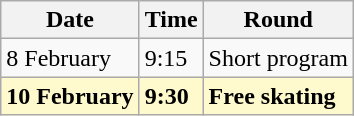<table class="wikitable">
<tr>
<th>Date</th>
<th>Time</th>
<th>Round</th>
</tr>
<tr>
<td>8 February</td>
<td>9:15</td>
<td>Short program</td>
</tr>
<tr style=background:lemonchiffon>
<td><strong>10 February</strong></td>
<td><strong>9:30</strong></td>
<td><strong>Free skating</strong></td>
</tr>
</table>
